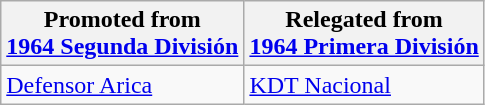<table class="wikitable">
<tr>
<th>Promoted from<br><a href='#'>1964 Segunda División</a></th>
<th>Relegated from<br><a href='#'>1964 Primera División</a></th>
</tr>
<tr>
<td> <a href='#'>Defensor Arica</a> </td>
<td> <a href='#'>KDT Nacional</a> </td>
</tr>
</table>
